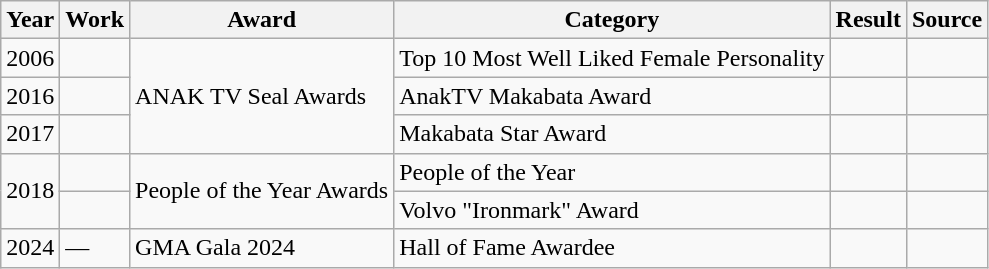<table class="wikitable">
<tr>
<th>Year</th>
<th>Work</th>
<th>Award</th>
<th>Category</th>
<th>Result</th>
<th>Source </th>
</tr>
<tr>
<td>2006</td>
<td></td>
<td rowspan="3">ANAK TV Seal Awards</td>
<td>Top 10 Most Well Liked Female Personality</td>
<td></td>
<td></td>
</tr>
<tr>
<td>2016</td>
<td></td>
<td>AnakTV Makabata Award</td>
<td></td>
<td></td>
</tr>
<tr>
<td>2017</td>
<td></td>
<td>Makabata Star Award</td>
<td></td>
<td></td>
</tr>
<tr>
<td rowspan="2">2018</td>
<td></td>
<td rowspan="2">People of the Year Awards</td>
<td>People of the Year</td>
<td></td>
<td></td>
</tr>
<tr>
<td></td>
<td>Volvo "Ironmark" Award</td>
<td></td>
<td></td>
</tr>
<tr>
<td>2024</td>
<td>—</td>
<td>GMA Gala 2024</td>
<td>Hall of Fame Awardee</td>
<td></td>
<td></td>
</tr>
</table>
